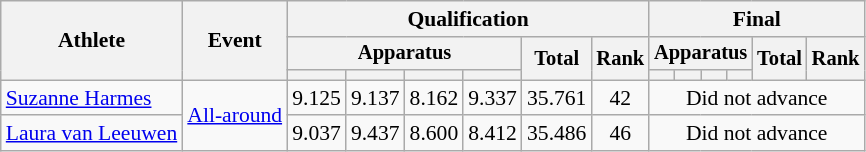<table class="wikitable" style="font-size:90%">
<tr>
<th rowspan=3>Athlete</th>
<th rowspan=3>Event</th>
<th colspan=6>Qualification</th>
<th colspan=6>Final</th>
</tr>
<tr style="font-size:95%">
<th colspan=4>Apparatus</th>
<th rowspan=2>Total</th>
<th rowspan=2>Rank</th>
<th colspan=4>Apparatus</th>
<th rowspan=2>Total</th>
<th rowspan=2>Rank</th>
</tr>
<tr style="font-size:95%">
<th></th>
<th></th>
<th></th>
<th></th>
<th></th>
<th></th>
<th></th>
<th></th>
</tr>
<tr align=center>
<td align=left><a href='#'>Suzanne Harmes</a></td>
<td align=left rowspan=2><a href='#'>All-around</a></td>
<td>9.125</td>
<td>9.137</td>
<td>8.162</td>
<td>9.337</td>
<td>35.761</td>
<td>42</td>
<td colspan=6>Did not advance</td>
</tr>
<tr align=center>
<td align=left><a href='#'>Laura van Leeuwen</a></td>
<td>9.037</td>
<td>9.437</td>
<td>8.600</td>
<td>8.412</td>
<td>35.486</td>
<td>46</td>
<td colspan=6>Did not advance</td>
</tr>
</table>
